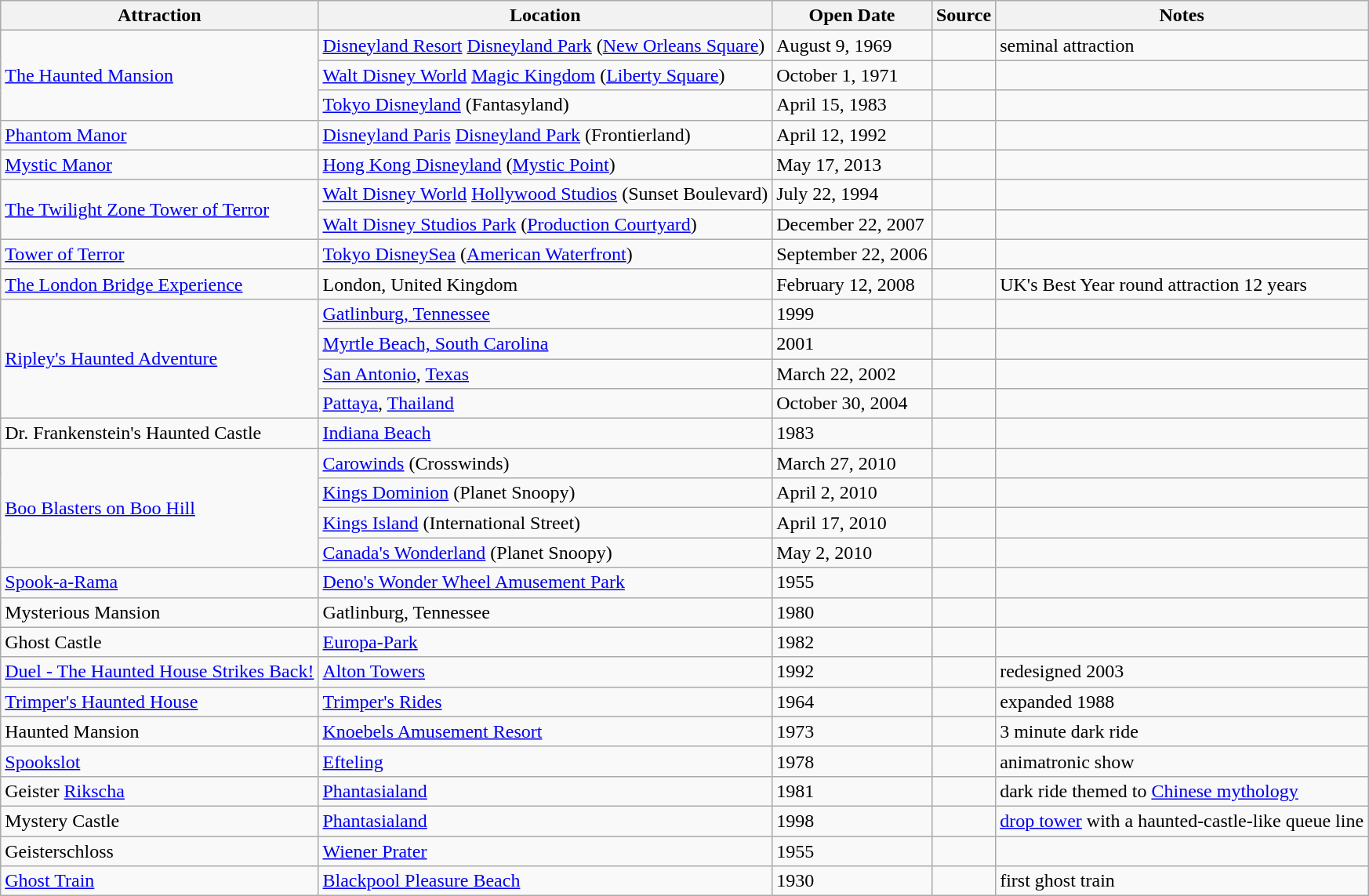<table class="wikitable sortable">
<tr>
<th scope=col>Attraction</th>
<th scope=col>Location</th>
<th scope=col>Open Date</th>
<th scope=col>Source</th>
<th scope=col class="unsortable">Notes</th>
</tr>
<tr>
<td rowspan="3"><a href='#'>The Haunted Mansion</a></td>
<td><a href='#'>Disneyland Resort</a> <a href='#'>Disneyland Park</a> (<a href='#'>New Orleans Square</a>)</td>
<td>August 9, 1969</td>
<td></td>
<td>seminal attraction</td>
</tr>
<tr>
<td><a href='#'>Walt Disney World</a> <a href='#'>Magic Kingdom</a> (<a href='#'>Liberty Square</a>)</td>
<td>October 1, 1971</td>
<td></td>
<td></td>
</tr>
<tr>
<td><a href='#'>Tokyo Disneyland</a> (Fantasyland)</td>
<td>April 15, 1983</td>
<td></td>
<td></td>
</tr>
<tr>
<td><a href='#'>Phantom Manor</a></td>
<td><a href='#'>Disneyland Paris</a> <a href='#'>Disneyland Park</a> (Frontierland)</td>
<td>April 12, 1992</td>
<td></td>
<td></td>
</tr>
<tr>
<td><a href='#'>Mystic Manor</a></td>
<td><a href='#'>Hong Kong Disneyland</a> (<a href='#'>Mystic Point</a>)</td>
<td>May 17, 2013</td>
<td></td>
<td></td>
</tr>
<tr>
<td rowspan="2"><a href='#'>The Twilight Zone Tower of Terror</a></td>
<td><a href='#'>Walt Disney World</a> <a href='#'>Hollywood Studios</a> (Sunset Boulevard)</td>
<td>July 22, 1994</td>
<td></td>
<td></td>
</tr>
<tr>
<td><a href='#'>Walt Disney Studios Park</a> (<a href='#'>Production Courtyard</a>)</td>
<td>December 22, 2007</td>
<td></td>
<td></td>
</tr>
<tr>
<td><a href='#'>Tower of Terror</a></td>
<td><a href='#'>Tokyo DisneySea</a> (<a href='#'>American Waterfront</a>)</td>
<td>September 22, 2006</td>
<td></td>
<td></td>
</tr>
<tr>
<td><a href='#'>The London Bridge Experience</a></td>
<td>London, United Kingdom</td>
<td>February 12, 2008</td>
<td></td>
<td>UK's Best Year round attraction 12 years</td>
</tr>
<tr>
<td rowspan="4"><a href='#'>Ripley's Haunted Adventure</a></td>
<td><a href='#'>Gatlinburg, Tennessee</a></td>
<td>1999</td>
<td></td>
<td></td>
</tr>
<tr>
<td><a href='#'>Myrtle Beach, South Carolina</a></td>
<td>2001</td>
<td></td>
<td></td>
</tr>
<tr>
<td><a href='#'>San Antonio</a>, <a href='#'>Texas</a></td>
<td>March 22, 2002</td>
<td></td>
<td></td>
</tr>
<tr>
<td><a href='#'>Pattaya</a>, <a href='#'>Thailand</a></td>
<td>October 30, 2004</td>
<td></td>
<td></td>
</tr>
<tr>
<td>Dr. Frankenstein's Haunted Castle</td>
<td><a href='#'>Indiana Beach</a></td>
<td>1983</td>
<td></td>
<td></td>
</tr>
<tr>
<td rowspan="4"><a href='#'>Boo Blasters on Boo Hill</a></td>
<td><a href='#'>Carowinds</a> (Crosswinds)</td>
<td>March 27, 2010</td>
<td></td>
<td></td>
</tr>
<tr>
<td><a href='#'>Kings Dominion</a> (Planet Snoopy)</td>
<td>April 2, 2010</td>
<td></td>
<td></td>
</tr>
<tr>
<td><a href='#'>Kings Island</a> (International Street)</td>
<td>April 17, 2010</td>
<td></td>
<td></td>
</tr>
<tr>
<td><a href='#'>Canada's Wonderland</a> (Planet Snoopy)</td>
<td>May 2, 2010</td>
<td></td>
<td></td>
</tr>
<tr>
<td><a href='#'>Spook-a-Rama</a></td>
<td><a href='#'>Deno's Wonder Wheel Amusement Park</a></td>
<td>1955</td>
<td></td>
<td></td>
</tr>
<tr>
<td>Mysterious Mansion</td>
<td>Gatlinburg, Tennessee</td>
<td>1980</td>
<td></td>
<td></td>
</tr>
<tr>
<td>Ghost Castle</td>
<td><a href='#'>Europa-Park</a></td>
<td>1982</td>
<td></td>
<td></td>
</tr>
<tr>
<td><a href='#'>Duel - The Haunted House Strikes Back!</a></td>
<td><a href='#'>Alton Towers</a></td>
<td>1992</td>
<td></td>
<td>redesigned 2003</td>
</tr>
<tr>
<td><a href='#'>Trimper's Haunted House</a></td>
<td><a href='#'>Trimper's Rides</a></td>
<td>1964</td>
<td></td>
<td>expanded 1988</td>
</tr>
<tr>
<td>Haunted Mansion</td>
<td><a href='#'>Knoebels Amusement Resort</a></td>
<td>1973</td>
<td></td>
<td>3 minute dark ride</td>
</tr>
<tr>
<td><a href='#'>Spookslot</a></td>
<td><a href='#'>Efteling</a></td>
<td>1978</td>
<td></td>
<td>animatronic show</td>
</tr>
<tr>
<td>Geister <a href='#'>Rikscha</a></td>
<td><a href='#'>Phantasialand</a></td>
<td>1981</td>
<td></td>
<td>dark ride themed to <a href='#'>Chinese mythology</a></td>
</tr>
<tr>
<td>Mystery Castle</td>
<td><a href='#'>Phantasialand</a></td>
<td>1998</td>
<td></td>
<td><a href='#'>drop tower</a> with a haunted-castle-like queue line</td>
</tr>
<tr>
<td>Geisterschloss</td>
<td><a href='#'>Wiener Prater</a></td>
<td>1955</td>
<td></td>
<td></td>
</tr>
<tr>
<td><a href='#'>Ghost Train</a></td>
<td><a href='#'>Blackpool Pleasure Beach</a></td>
<td>1930</td>
<td></td>
<td>first ghost train</td>
</tr>
</table>
